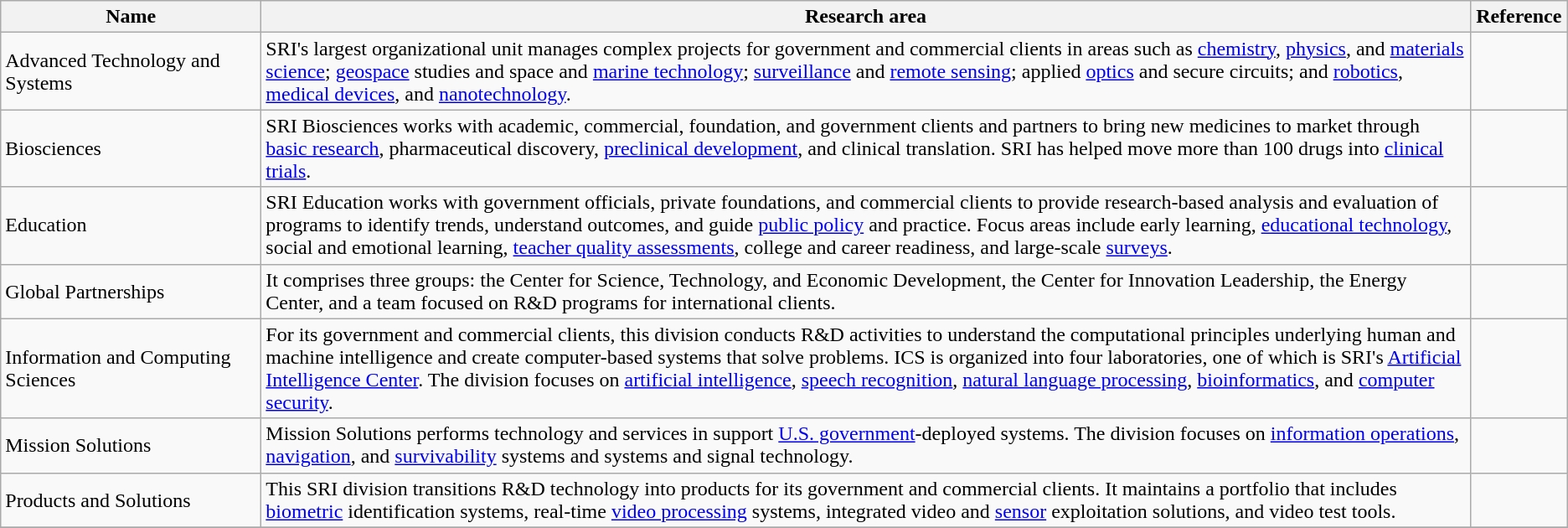<table class="wikitable sortable">
<tr>
<th style="width:200px;">Name</th>
<th style="width:*;">Research area</th>
<th style="width:70px;" class="unsortable">Reference</th>
</tr>
<tr>
<td>Advanced Technology and Systems</td>
<td>SRI's largest organizational unit manages complex projects for government and commercial clients in areas such as <a href='#'>chemistry</a>, <a href='#'>physics</a>, and <a href='#'>materials science</a>; <a href='#'>geospace</a> studies and space and <a href='#'>marine technology</a>; <a href='#'>surveillance</a> and <a href='#'>remote sensing</a>; applied <a href='#'>optics</a> and secure circuits; and <a href='#'>robotics</a>, <a href='#'>medical devices</a>, and <a href='#'>nanotechnology</a>.</td>
<td style="text-align:center;"></td>
</tr>
<tr>
<td>Biosciences</td>
<td>SRI Biosciences works with academic, commercial, foundation, and government clients and partners to bring new medicines to market through <a href='#'>basic research</a>, pharmaceutical discovery, <a href='#'>preclinical development</a>, and clinical translation. SRI has helped move more than 100 drugs into <a href='#'>clinical trials</a>.</td>
<td style="text-align:center;"></td>
</tr>
<tr>
<td>Education</td>
<td>SRI Education works with government officials, private foundations, and commercial clients to provide research-based analysis and evaluation of programs to identify trends, understand outcomes, and guide <a href='#'>public policy</a> and practice. Focus areas include early learning, <a href='#'>educational technology</a>, social and emotional learning, <a href='#'>teacher quality assessments</a>, college and career readiness, and large-scale <a href='#'>surveys</a>.</td>
<td style="text-align:center;"></td>
</tr>
<tr>
<td>Global Partnerships</td>
<td>It comprises three groups: the Center for Science, Technology, and Economic Development, the Center for Innovation Leadership, the Energy Center, and a team focused on R&D programs for international clients.</td>
<td style="text-align:center;"></td>
</tr>
<tr>
<td>Information and Computing Sciences</td>
<td>For its government and commercial clients, this division conducts R&D activities to understand the computational principles underlying human and machine intelligence and create computer-based systems that solve problems. ICS is organized into four laboratories, one of which is SRI's <a href='#'>Artificial Intelligence Center</a>. The division focuses on <a href='#'>artificial intelligence</a>, <a href='#'>speech recognition</a>, <a href='#'>natural language processing</a>, <a href='#'>bioinformatics</a>, and <a href='#'>computer security</a>.</td>
<td style="text-align:center;"></td>
</tr>
<tr>
<td>Mission Solutions</td>
<td>Mission Solutions performs technology and services in support <a href='#'>U.S. government</a>-deployed systems. The division focuses on <a href='#'>information operations</a>, <a href='#'>navigation</a>, and <a href='#'>survivability</a> systems and systems and signal technology.</td>
<td style="text-align:center;"></td>
</tr>
<tr>
<td>Products and Solutions</td>
<td>This SRI division transitions R&D technology into products for its government and commercial clients. It maintains a portfolio that includes <a href='#'>biometric</a> identification systems, real-time <a href='#'>video processing</a> systems, integrated video and <a href='#'>sensor</a> exploitation solutions, and video test tools.</td>
<td style="text-align:center;"></td>
</tr>
<tr>
</tr>
</table>
